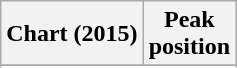<table class="wikitable sortable plainrowheaders" style="text-align:center">
<tr>
<th scope="col">Chart (2015)</th>
<th scope="col">Peak<br>position</th>
</tr>
<tr>
</tr>
<tr>
</tr>
</table>
